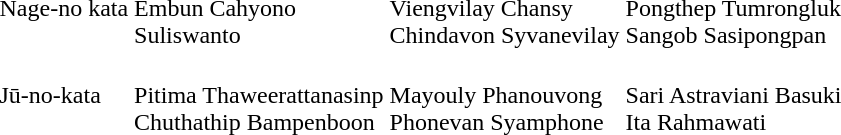<table>
<tr>
<td>Nage-no kata</td>
<td nowrap><br>Embun Cahyono<br>Suliswanto</td>
<td nowrap><br>Viengvilay Chansy<br>Chindavon Syvanevilay</td>
<td nowrap><br>Pongthep Tumrongluk<br>Sangob Sasipongpan</td>
</tr>
<tr>
<td>Jū-no-kata</td>
<td nowrap><br>Pitima Thaweerattanasinp<br>Chuthathip Bampenboon</td>
<td nowrap><br>Mayouly Phanouvong<br>Phonevan Syamphone</td>
<td nowrap><br>Sari Astraviani Basuki<br>Ita Rahmawati</td>
</tr>
</table>
